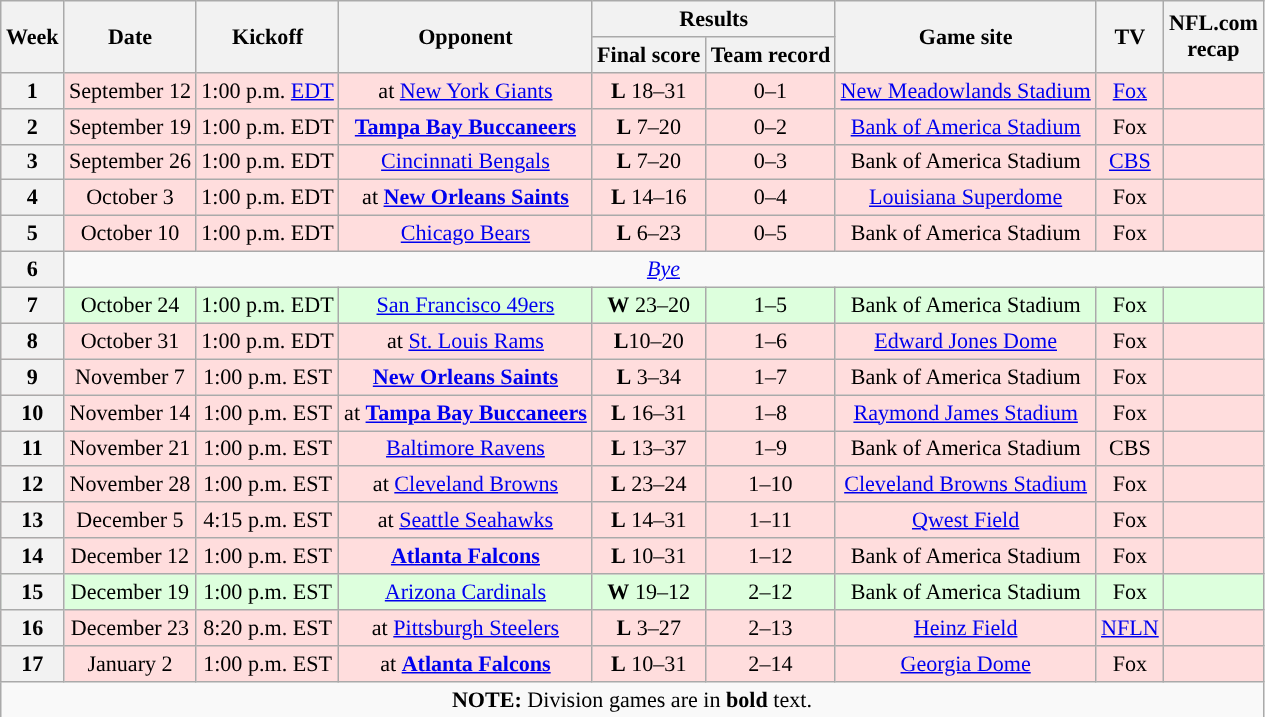<table class="wikitable" align="center" style="font-size: 92%">
<tr>
<th rowspan="2">Week</th>
<th rowspan="2">Date</th>
<th rowspan="2">Kickoff</th>
<th rowspan="2">Opponent</th>
<th colspan="2">Results</th>
<th rowspan="2">Game site</th>
<th rowspan="2">TV</th>
<th rowspan="2">NFL.com<br>recap</th>
</tr>
<tr>
<th>Final score</th>
<th>Team record</th>
</tr>
<tr style="background:#fdd;">
<th>1</th>
<td style="text-align:center;">September 12</td>
<td style="text-align:center;">1:00 p.m. <a href='#'>EDT</a></td>
<td style="text-align:center;">at <a href='#'>New York Giants</a></td>
<td style="text-align:center;"><strong>L</strong> 18–31</td>
<td style="text-align:center;">0–1</td>
<td style="text-align:center;"><a href='#'>New Meadowlands Stadium</a></td>
<td style="text-align:center;"><a href='#'>Fox</a></td>
<td style="text-align:center;"></td>
</tr>
<tr style="background:#fdd;">
<th>2</th>
<td style="text-align:center;">September 19</td>
<td style="text-align:center;">1:00 p.m. EDT</td>
<td style="text-align:center;"><strong><a href='#'>Tampa Bay Buccaneers</a></strong></td>
<td style="text-align:center;"><strong>L</strong> 7–20</td>
<td style="text-align:center;">0–2</td>
<td style="text-align:center;"><a href='#'>Bank of America Stadium</a></td>
<td style="text-align:center;">Fox</td>
<td style="text-align:center;"></td>
</tr>
<tr style="background:#fdd;">
<th>3</th>
<td style="text-align:center;">September 26</td>
<td style="text-align:center;">1:00 p.m. EDT</td>
<td style="text-align:center;"><a href='#'>Cincinnati Bengals</a></td>
<td style="text-align:center;"><strong>L</strong> 7–20</td>
<td style="text-align:center;">0–3</td>
<td style="text-align:center;">Bank of America Stadium</td>
<td style="text-align:center;"><a href='#'>CBS</a></td>
<td style="text-align:center;"></td>
</tr>
<tr style="background:#fdd;">
<th>4</th>
<td style="text-align:center;">October 3</td>
<td style="text-align:center;">1:00 p.m. EDT</td>
<td style="text-align:center;">at <strong><a href='#'>New Orleans Saints</a></strong></td>
<td style="text-align:center;"><strong>L</strong> 14–16</td>
<td style="text-align:center;">0–4</td>
<td style="text-align:center;"><a href='#'>Louisiana Superdome</a></td>
<td style="text-align:center;">Fox</td>
<td style="text-align:center;"></td>
</tr>
<tr style="background:#fdd;">
<th>5</th>
<td style="text-align:center;">October 10</td>
<td style="text-align:center;">1:00 p.m. EDT</td>
<td style="text-align:center;"><a href='#'>Chicago Bears</a></td>
<td style="text-align:center;"><strong>L</strong> 6–23</td>
<td style="text-align:center;">0–5</td>
<td style="text-align:center;">Bank of America Stadium</td>
<td style="text-align:center;">Fox</td>
<td style="text-align:center;"></td>
</tr>
<tr>
<th>6</th>
<td colspan="8" style="text-align:center;"><em><a href='#'>Bye</a></em></td>
</tr>
<tr style="background:#dfd;">
<th>7</th>
<td style="text-align:center;">October 24</td>
<td style="text-align:center;">1:00 p.m. EDT</td>
<td style="text-align:center;"><a href='#'>San Francisco 49ers</a></td>
<td style="text-align:center;"><strong>W</strong> 23–20</td>
<td style="text-align:center;">1–5</td>
<td style="text-align:center;">Bank of America Stadium</td>
<td style="text-align:center;">Fox</td>
<td style="text-align:center;"></td>
</tr>
<tr style="background:#fdd;">
<th>8</th>
<td style="text-align:center;">October 31</td>
<td style="text-align:center;">1:00 p.m. EDT</td>
<td style="text-align:center;">at <a href='#'>St. Louis Rams</a></td>
<td style="text-align:center;"><strong>L</strong>10–20</td>
<td style="text-align:center;">1–6</td>
<td style="text-align:center;"><a href='#'>Edward Jones Dome</a></td>
<td style="text-align:center;">Fox</td>
<td style="text-align:center;"></td>
</tr>
<tr style="background:#fdd;">
<th>9</th>
<td style="text-align:center;">November 7</td>
<td style="text-align:center;">1:00 p.m. EST</td>
<td style="text-align:center;"><strong><a href='#'>New Orleans Saints</a></strong></td>
<td style="text-align:center;"><strong>L</strong> 3–34</td>
<td style="text-align:center;">1–7</td>
<td style="text-align:center;">Bank of America Stadium</td>
<td style="text-align:center;">Fox</td>
<td style="text-align:center;"></td>
</tr>
<tr style="background:#fdd;">
<th>10</th>
<td style="text-align:center;">November 14</td>
<td style="text-align:center;">1:00 p.m. EST</td>
<td style="text-align:center;">at <strong><a href='#'>Tampa Bay Buccaneers</a></strong></td>
<td style="text-align:center;"><strong>L</strong> 16–31</td>
<td style="text-align:center;">1–8</td>
<td style="text-align:center;"><a href='#'>Raymond James Stadium</a></td>
<td style="text-align:center;">Fox</td>
<td style="text-align:center;"></td>
</tr>
<tr style="background:#fdd;">
<th>11</th>
<td style="text-align:center;">November 21</td>
<td style="text-align:center;">1:00 p.m. EST</td>
<td style="text-align:center;"><a href='#'>Baltimore Ravens</a></td>
<td style="text-align:center;"><strong>L</strong> 13–37</td>
<td style="text-align:center;">1–9</td>
<td style="text-align:center;">Bank of America Stadium</td>
<td style="text-align:center;">CBS</td>
<td style="text-align:center;"></td>
</tr>
<tr style="background:#fdd;">
<th>12</th>
<td style="text-align:center;">November 28</td>
<td style="text-align:center;">1:00 p.m. EST</td>
<td style="text-align:center;">at <a href='#'>Cleveland Browns</a></td>
<td style="text-align:center;"><strong>L</strong> 23–24</td>
<td style="text-align:center;">1–10</td>
<td style="text-align:center;"><a href='#'>Cleveland Browns Stadium</a></td>
<td style="text-align:center;">Fox</td>
<td style="text-align:center;"></td>
</tr>
<tr style="background:#fdd;">
<th>13</th>
<td style="text-align:center;">December 5</td>
<td style="text-align:center;">4:15 p.m. EST</td>
<td style="text-align:center;">at <a href='#'>Seattle Seahawks</a></td>
<td style="text-align:center;"><strong>L</strong> 14–31</td>
<td style="text-align:center;">1–11</td>
<td style="text-align:center;"><a href='#'>Qwest Field</a></td>
<td style="text-align:center;">Fox</td>
<td style="text-align:center;"></td>
</tr>
<tr style="background:#fdd;">
<th>14</th>
<td style="text-align:center;">December 12</td>
<td style="text-align:center;">1:00 p.m. EST</td>
<td style="text-align:center;"><strong><a href='#'>Atlanta Falcons</a></strong></td>
<td style="text-align:center;"><strong>L</strong> 10–31</td>
<td style="text-align:center;">1–12</td>
<td style="text-align:center;">Bank of America Stadium</td>
<td style="text-align:center;">Fox</td>
<td style="text-align:center;"></td>
</tr>
<tr style="background:#dfd;">
<th>15</th>
<td style="text-align:center;">December 19</td>
<td style="text-align:center;">1:00 p.m. EST</td>
<td style="text-align:center;"><a href='#'>Arizona Cardinals</a></td>
<td style="text-align:center;"><strong>W</strong> 19–12</td>
<td style="text-align:center;">2–12</td>
<td style="text-align:center;">Bank of America Stadium</td>
<td style="text-align:center;">Fox</td>
<td style="text-align:center;"></td>
</tr>
<tr style="background:#fdd;">
<th>16</th>
<td style="text-align:center;">December 23</td>
<td style="text-align:center;">8:20 p.m. EST</td>
<td style="text-align:center;">at <a href='#'>Pittsburgh Steelers</a></td>
<td style="text-align:center;"><strong>L</strong> 3–27</td>
<td style="text-align:center;">2–13</td>
<td style="text-align:center;"><a href='#'>Heinz Field</a></td>
<td style="text-align:center;"><a href='#'>NFLN</a></td>
<td style="text-align:center;"></td>
</tr>
<tr style="background:#fdd;">
<th>17</th>
<td style="text-align:center;">January 2</td>
<td style="text-align:center;">1:00 p.m. EST</td>
<td style="text-align:center;">at <strong><a href='#'>Atlanta Falcons</a></strong></td>
<td style="text-align:center;"><strong>L</strong> 10–31</td>
<td style="text-align:center;">2–14</td>
<td style="text-align:center;"><a href='#'>Georgia Dome</a></td>
<td style="text-align:center;">Fox</td>
<td style="text-align:center;"></td>
</tr>
<tr>
<td colspan="9" style="text-align:center; "><strong>NOTE:</strong> Division games are in <strong>bold</strong> text.</td>
</tr>
</table>
